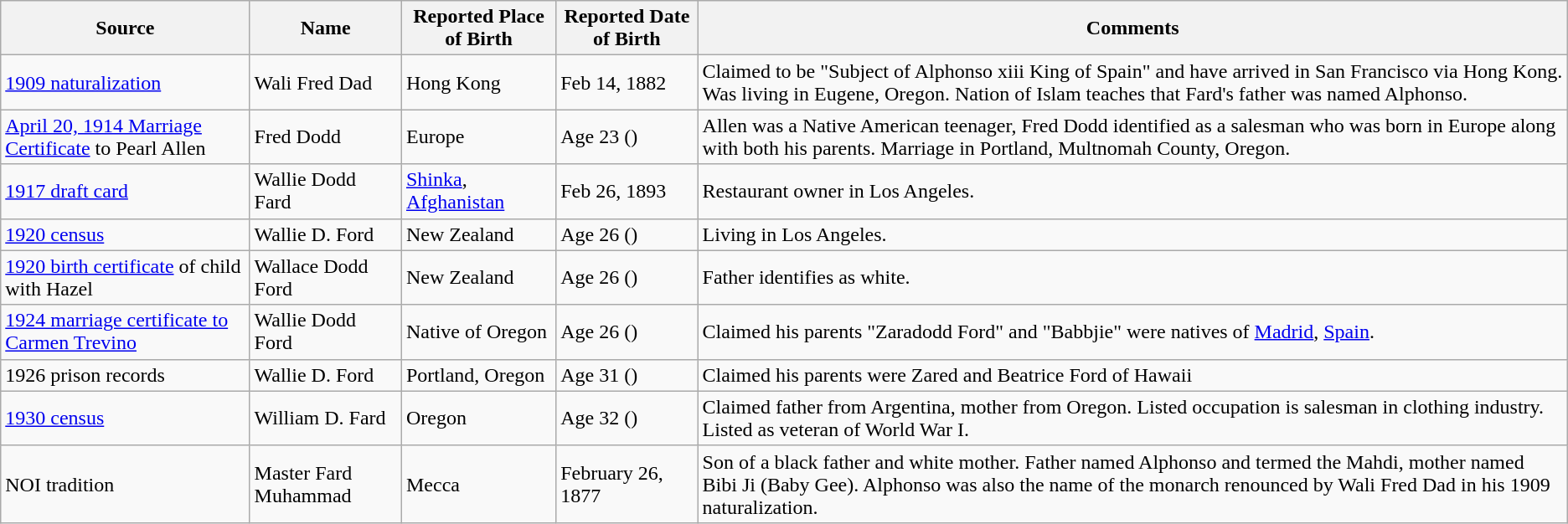<table class="wikitable">
<tr>
<th>Source</th>
<th>Name</th>
<th>Reported Place of Birth</th>
<th>Reported Date of Birth</th>
<th>Comments</th>
</tr>
<tr>
<td><a href='#'>1909 naturalization</a></td>
<td>Wali Fred Dad</td>
<td>Hong Kong</td>
<td>Feb 14, 1882</td>
<td>Claimed to be "Subject of Alphonso xiii King of Spain" and have arrived in San Francisco via Hong Kong. Was living in Eugene, Oregon.  Nation of Islam teaches that Fard's father was named Alphonso.</td>
</tr>
<tr>
<td><a href='#'>April 20, 1914 Marriage Certificate</a> to Pearl Allen</td>
<td>Fred Dodd</td>
<td>Europe</td>
<td>Age 23 ()</td>
<td>Allen was a Native American teenager, Fred Dodd identified as a salesman who was born in Europe along with both his parents. Marriage in Portland, Multnomah County, Oregon.</td>
</tr>
<tr>
<td><a href='#'>1917 draft card</a></td>
<td>Wallie Dodd Fard</td>
<td><a href='#'>Shinka</a>, <a href='#'>Afghanistan</a></td>
<td>Feb 26, 1893</td>
<td>Restaurant owner in Los Angeles.</td>
</tr>
<tr>
<td><a href='#'>1920 census</a></td>
<td>Wallie D. Ford</td>
<td>New Zealand</td>
<td>Age 26 ()</td>
<td>Living in Los Angeles.</td>
</tr>
<tr>
<td><a href='#'>1920 birth certificate</a> of child with Hazel</td>
<td>Wallace Dodd Ford</td>
<td>New Zealand</td>
<td>Age 26 ()</td>
<td>Father identifies as white.</td>
</tr>
<tr>
<td><a href='#'>1924 marriage certificate to Carmen Trevino</a></td>
<td>Wallie Dodd Ford</td>
<td>Native of Oregon</td>
<td>Age 26 ()</td>
<td>Claimed his parents "Zaradodd Ford" and "Babbjie" were natives of <a href='#'>Madrid</a>, <a href='#'>Spain</a>.</td>
</tr>
<tr>
<td>1926 prison records</td>
<td>Wallie D. Ford</td>
<td>Portland, Oregon</td>
<td>Age 31 ()</td>
<td>Claimed his parents were Zared and Beatrice Ford of Hawaii</td>
</tr>
<tr>
<td><a href='#'>1930 census</a></td>
<td>William D. Fard</td>
<td>Oregon</td>
<td>Age 32 ()</td>
<td>Claimed father from Argentina, mother from Oregon. Listed occupation is salesman in clothing industry. Listed as veteran of World War I.</td>
</tr>
<tr>
<td>NOI tradition</td>
<td>Master Fard Muhammad</td>
<td>Mecca</td>
<td>February 26, 1877</td>
<td>Son of a black father and white mother. Father named Alphonso and termed the Mahdi, mother named Bibi Ji (Baby Gee). Alphonso was also the name of the monarch renounced by Wali Fred Dad in his 1909 naturalization.</td>
</tr>
</table>
